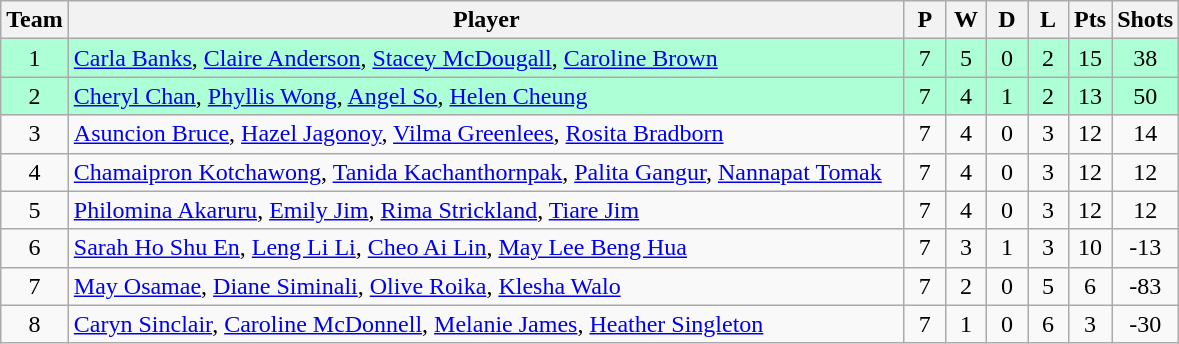<table class="wikitable" style="font-size: 100%">
<tr>
<th width=20>Team</th>
<th width=550>Player</th>
<th width=20>P</th>
<th width=20>W</th>
<th width=20>D</th>
<th width=20>L</th>
<th width=20>Pts</th>
<th width=20>Shots</th>
</tr>
<tr align=center align=center style="background: #ADFFD6;">
<td>1</td>
<td align="left"> <a href='#'>Carla Banks</a>, <a href='#'>Claire Anderson</a>, <a href='#'>Stacey McDougall</a>, <a href='#'>Caroline Brown</a></td>
<td>7</td>
<td>5</td>
<td>0</td>
<td>2</td>
<td>15</td>
<td>38</td>
</tr>
<tr align=center align=center style="background: #ADFFD6;">
<td>2</td>
<td align="left"> <a href='#'>Cheryl Chan</a>, <a href='#'>Phyllis Wong</a>, <a href='#'>Angel So</a>, <a href='#'>Helen Cheung</a></td>
<td>7</td>
<td>4</td>
<td>1</td>
<td>2</td>
<td>13</td>
<td>50</td>
</tr>
<tr align=center>
<td>3</td>
<td align="left"> <a href='#'>Asuncion Bruce</a>, <a href='#'>Hazel Jagonoy</a>, <a href='#'>Vilma Greenlees</a>, <a href='#'>Rosita Bradborn</a></td>
<td>7</td>
<td>4</td>
<td>0</td>
<td>3</td>
<td>12</td>
<td>14</td>
</tr>
<tr align=center>
<td>4</td>
<td align="left"> <a href='#'>Chamaipron Kotchawong</a>, <a href='#'>Tanida Kachanthornpak</a>, <a href='#'>Palita Gangur</a>, <a href='#'>Nannapat Tomak</a></td>
<td>7</td>
<td>4</td>
<td>0</td>
<td>3</td>
<td>12</td>
<td>12</td>
</tr>
<tr align=center>
<td>5</td>
<td align="left"> <a href='#'>Philomina Akaruru</a>, <a href='#'>Emily Jim</a>, <a href='#'>Rima Strickland</a>, <a href='#'>Tiare Jim</a></td>
<td>7</td>
<td>4</td>
<td>0</td>
<td>3</td>
<td>12</td>
<td>12</td>
</tr>
<tr align=center>
<td>6</td>
<td align="left"> <a href='#'>Sarah Ho Shu En</a>, <a href='#'>Leng Li Li</a>, <a href='#'>Cheo Ai Lin</a>, <a href='#'>May Lee Beng Hua</a></td>
<td>7</td>
<td>3</td>
<td>1</td>
<td>3</td>
<td>10</td>
<td>-13</td>
</tr>
<tr align=center>
<td>7</td>
<td align="left"> <a href='#'>May Osamae</a>, <a href='#'>Diane Siminali</a>, <a href='#'>Olive Roika</a>, <a href='#'>Klesha Walo</a></td>
<td>7</td>
<td>2</td>
<td>0</td>
<td>5</td>
<td>6</td>
<td>-83</td>
</tr>
<tr align=center>
<td>8</td>
<td align="left"> <a href='#'>Caryn Sinclair</a>, <a href='#'>Caroline McDonnell</a>, <a href='#'>Melanie James</a>, <a href='#'>Heather Singleton</a></td>
<td>7</td>
<td>1</td>
<td>0</td>
<td>6</td>
<td>3</td>
<td>-30</td>
</tr>
</table>
